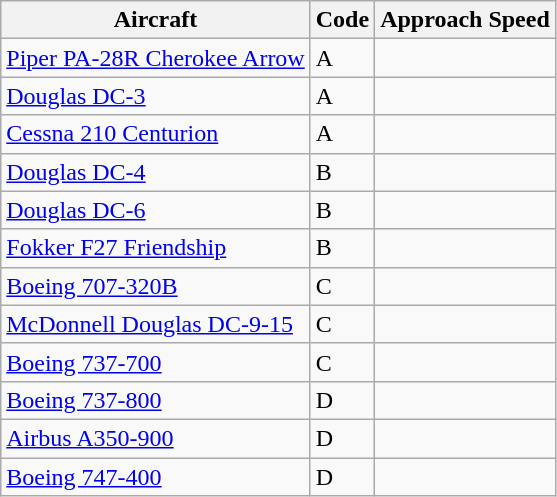<table class="wikitable sortable">
<tr>
<th>Aircraft</th>
<th>Code</th>
<th>Approach Speed</th>
</tr>
<tr>
<td><a href='#'>Piper PA-28R Cherokee Arrow</a></td>
<td>A</td>
<td></td>
</tr>
<tr>
<td><a href='#'>Douglas DC-3</a></td>
<td>A</td>
<td></td>
</tr>
<tr>
<td><a href='#'>Cessna 210 Centurion</a></td>
<td>A</td>
<td></td>
</tr>
<tr>
<td><a href='#'>Douglas DC-4</a></td>
<td>B</td>
<td></td>
</tr>
<tr>
<td><a href='#'>Douglas DC-6</a></td>
<td>B</td>
<td></td>
</tr>
<tr>
<td><a href='#'>Fokker F27 Friendship</a></td>
<td>B</td>
<td></td>
</tr>
<tr>
<td><a href='#'>Boeing 707-320B</a></td>
<td>C</td>
<td></td>
</tr>
<tr>
<td><a href='#'>McDonnell Douglas DC-9-15</a></td>
<td>C</td>
<td></td>
</tr>
<tr>
<td><a href='#'>Boeing 737-700</a></td>
<td>C</td>
<td></td>
</tr>
<tr>
<td><a href='#'>Boeing 737-800</a></td>
<td>D</td>
<td></td>
</tr>
<tr>
<td><a href='#'>Airbus A350-900</a></td>
<td>D</td>
<td></td>
</tr>
<tr>
<td><a href='#'>Boeing 747-400</a></td>
<td>D</td>
<td></td>
</tr>
</table>
